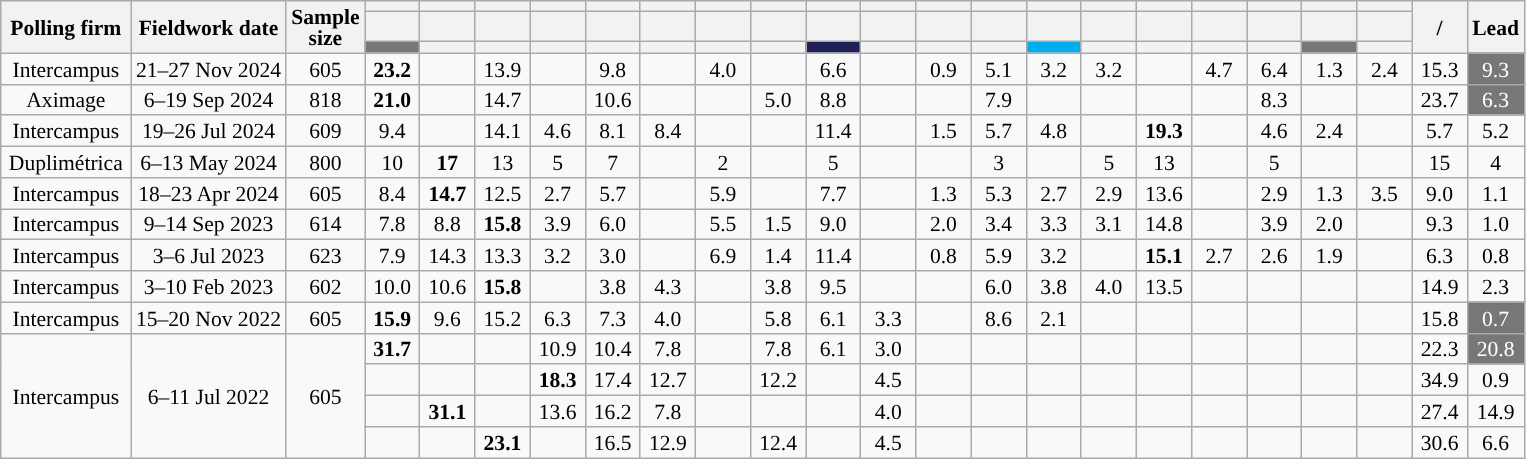<table class="wikitable unsortable" style="text-align:center;font-size:90%;line-height:14px;">
<tr>
<th rowspan="3" style="width:80px;">Polling firm</th>
<th rowspan="3">Fieldwork date</th>
<th rowspan="3">Sample<br>size</th>
<th></th>
<th></th>
<th></th>
<th></th>
<th></th>
<th></th>
<th></th>
<th></th>
<th></th>
<th></th>
<th></th>
<th></th>
<th></th>
<th></th>
<th></th>
<th></th>
<th></th>
<th></th>
<th></th>
<th rowspan="3" class="unsortable" style="width:30px;">/<br></th>
<th rowspan="3">Lead</th>
</tr>
<tr style="height:20px;">
<th class="unsortable" style="width:30px;"></th>
<th class="unsortable" style="width:30px;"></th>
<th class="unsortable" style="width:30px;"></th>
<th class="unsortable" style="width:30px;"></th>
<th class="unsortable" style="width:30px;"></th>
<th class="unsortable" style="width:30px;"></th>
<th class="unsortable" style="width:30px;"></th>
<th class="unsortable" style="width:30px;"></th>
<th class="unsortable" style="width:30px;"></th>
<th class="unsortable" style="width:30px;"></th>
<th class="unsortable" style="width:30px;"></th>
<th class="unsortable" style="width:30px;"></th>
<th class="unsortable" style="width:30px;"></th>
<th class="unsortable" style="width:30px;"></th>
<th class="unsortable" style="width:30px;"></th>
<th class="unsortable" style="width:30px;"></th>
<th class="unsortable" style="width:30px;"></th>
<th class="unsortable" style="width:30px;"></th>
<th class="unsortable" style="width:30px;"></th>
</tr>
<tr>
<th style="background:#777777;"></th>
<th style="background:"></th>
<th style="background:"></th>
<th style="background:"></th>
<th style="background:"></th>
<th style="background:"></th>
<th style="background:"></th>
<th style="background:"></th>
<th style="background:#202056;"></th>
<th style="background:"></th>
<th style="background:"></th>
<th style="background:"></th>
<th style="background:#00ADEF;"></th>
<th style="background:"></th>
<th style="background:"></th>
<th style="background:"></th>
<th style="background:"></th>
<th style="background:#777777;"></th>
<th style="background:"></th>
</tr>
<tr>
<td>Intercampus</td>
<td>21–27 Nov 2024</td>
<td>605</td>
<td><strong>23.2</strong></td>
<td></td>
<td>13.9</td>
<td></td>
<td>9.8</td>
<td></td>
<td>4.0</td>
<td></td>
<td>6.6</td>
<td></td>
<td>0.9</td>
<td>5.1</td>
<td>3.2</td>
<td>3.2</td>
<td></td>
<td>4.7</td>
<td>6.4</td>
<td>1.3</td>
<td>2.4</td>
<td>15.3</td>
<td style="background:#777777; color:white;">9.3</td>
</tr>
<tr>
<td>Aximage</td>
<td>6–19 Sep 2024</td>
<td>818</td>
<td><strong>21.0</strong></td>
<td></td>
<td>14.7</td>
<td></td>
<td>10.6</td>
<td></td>
<td></td>
<td>5.0</td>
<td>8.8</td>
<td></td>
<td></td>
<td>7.9</td>
<td></td>
<td></td>
<td></td>
<td></td>
<td>8.3</td>
<td></td>
<td></td>
<td>23.7</td>
<td style="background:#777777; color:white;">6.3</td>
</tr>
<tr>
<td>Intercampus</td>
<td>19–26 Jul 2024</td>
<td>609</td>
<td>9.4</td>
<td></td>
<td>14.1</td>
<td>4.6</td>
<td>8.1</td>
<td>8.4</td>
<td></td>
<td></td>
<td>11.4</td>
<td></td>
<td>1.5</td>
<td>5.7</td>
<td>4.8</td>
<td></td>
<td><strong>19.3</strong></td>
<td></td>
<td>4.6</td>
<td>2.4</td>
<td></td>
<td>5.7<br></td>
<td style="background:">5.2</td>
</tr>
<tr>
<td>Duplimétrica</td>
<td>6–13 May 2024</td>
<td>800</td>
<td>10</td>
<td><strong>17</strong></td>
<td>13</td>
<td>5</td>
<td>7</td>
<td></td>
<td>2</td>
<td></td>
<td>5</td>
<td></td>
<td></td>
<td>3</td>
<td></td>
<td>5</td>
<td>13</td>
<td></td>
<td>5</td>
<td></td>
<td></td>
<td>15</td>
<td style="background:">4</td>
</tr>
<tr>
<td>Intercampus</td>
<td>18–23 Apr 2024</td>
<td>605</td>
<td>8.4</td>
<td><strong>14.7</strong></td>
<td>12.5</td>
<td>2.7</td>
<td>5.7</td>
<td></td>
<td>5.9</td>
<td></td>
<td>7.7</td>
<td></td>
<td>1.3</td>
<td>5.3</td>
<td>2.7</td>
<td>2.9</td>
<td>13.6</td>
<td></td>
<td>2.9</td>
<td>1.3</td>
<td>3.5</td>
<td>9.0</td>
<td style="background:">1.1</td>
</tr>
<tr>
<td>Intercampus</td>
<td>9–14 Sep 2023</td>
<td>614</td>
<td>7.8</td>
<td>8.8</td>
<td><strong>15.8</strong></td>
<td>3.9</td>
<td>6.0</td>
<td></td>
<td>5.5</td>
<td>1.5</td>
<td>9.0</td>
<td></td>
<td>2.0</td>
<td>3.4</td>
<td>3.3</td>
<td>3.1</td>
<td>14.8</td>
<td></td>
<td>3.9</td>
<td>2.0</td>
<td></td>
<td>9.3</td>
<td style="background:">1.0</td>
</tr>
<tr>
<td>Intercampus</td>
<td>3–6 Jul 2023</td>
<td>623</td>
<td>7.9</td>
<td>14.3</td>
<td>13.3</td>
<td>3.2</td>
<td>3.0</td>
<td></td>
<td>6.9</td>
<td>1.4</td>
<td>11.4</td>
<td></td>
<td>0.8</td>
<td>5.9</td>
<td>3.2</td>
<td></td>
<td><strong>15.1</strong></td>
<td>2.7</td>
<td>2.6</td>
<td>1.9</td>
<td></td>
<td>6.3</td>
<td style="background:">0.8</td>
</tr>
<tr>
<td>Intercampus</td>
<td>3–10 Feb 2023</td>
<td>602</td>
<td>10.0</td>
<td>10.6</td>
<td><strong>15.8</strong></td>
<td></td>
<td>3.8</td>
<td>4.3</td>
<td></td>
<td>3.8</td>
<td>9.5</td>
<td></td>
<td></td>
<td>6.0</td>
<td>3.8</td>
<td>4.0</td>
<td>13.5</td>
<td></td>
<td></td>
<td></td>
<td></td>
<td>14.9<br></td>
<td style="background:">2.3</td>
</tr>
<tr>
<td>Intercampus<br></td>
<td>15–20 Nov 2022</td>
<td>605</td>
<td><strong>15.9</strong></td>
<td>9.6</td>
<td>15.2</td>
<td>6.3</td>
<td>7.3</td>
<td>4.0</td>
<td></td>
<td>5.8</td>
<td>6.1</td>
<td>3.3</td>
<td></td>
<td>8.6</td>
<td>2.1</td>
<td></td>
<td></td>
<td></td>
<td></td>
<td></td>
<td></td>
<td>15.8</td>
<td style="background:#777777; color:white;">0.7</td>
</tr>
<tr>
<td rowspan="4">Intercampus</td>
<td rowspan="4">6–11 Jul 2022</td>
<td rowspan="4">605</td>
<td><strong>31.7</strong></td>
<td></td>
<td></td>
<td>10.9</td>
<td>10.4</td>
<td>7.8</td>
<td></td>
<td>7.8</td>
<td>6.1</td>
<td>3.0</td>
<td></td>
<td></td>
<td></td>
<td></td>
<td></td>
<td></td>
<td></td>
<td></td>
<td></td>
<td>22.3</td>
<td style="background:#777777; color:white;">20.8</td>
</tr>
<tr>
<td></td>
<td></td>
<td></td>
<td><strong>18.3</strong></td>
<td>17.4</td>
<td>12.7</td>
<td></td>
<td>12.2</td>
<td></td>
<td>4.5</td>
<td></td>
<td></td>
<td></td>
<td></td>
<td></td>
<td></td>
<td></td>
<td></td>
<td></td>
<td>34.9</td>
<td style="background:">0.9</td>
</tr>
<tr>
<td></td>
<td><strong>31.1</strong></td>
<td></td>
<td>13.6</td>
<td>16.2</td>
<td>7.8</td>
<td></td>
<td></td>
<td></td>
<td>4.0</td>
<td></td>
<td></td>
<td></td>
<td></td>
<td></td>
<td></td>
<td></td>
<td></td>
<td></td>
<td>27.4</td>
<td style="background:">14.9</td>
</tr>
<tr>
<td></td>
<td></td>
<td><strong>23.1</strong></td>
<td></td>
<td>16.5</td>
<td>12.9</td>
<td></td>
<td>12.4</td>
<td></td>
<td>4.5</td>
<td></td>
<td></td>
<td></td>
<td></td>
<td></td>
<td></td>
<td></td>
<td></td>
<td></td>
<td>30.6</td>
<td style="background:">6.6</td>
</tr>
</table>
